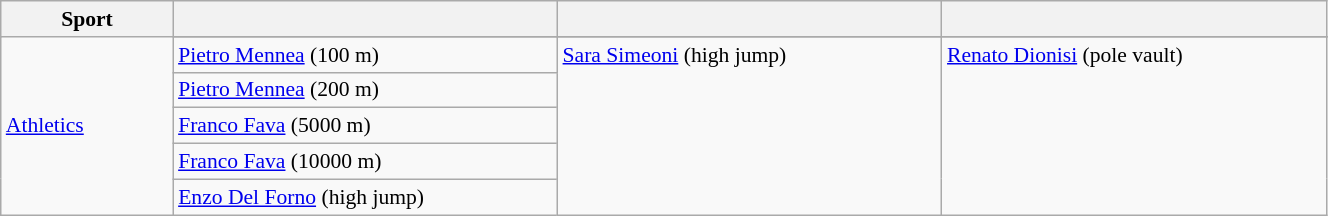<table class="wikitable" width=70% style="font-size:90%; text-align:left;">
<tr>
<th width=13%>Sport</th>
<th width=29%></th>
<th width=29%></th>
<th width=29%></th>
</tr>
<tr>
<td rowspan=6> <a href='#'>Athletics</a></td>
</tr>
<tr>
<td><a href='#'>Pietro Mennea</a> (100 m)</td>
<td rowspan=5 valign=top><a href='#'>Sara Simeoni</a> (high jump)</td>
<td rowspan=5 valign=top><a href='#'>Renato Dionisi</a> (pole vault)</td>
</tr>
<tr>
<td><a href='#'>Pietro Mennea</a> (200 m)</td>
</tr>
<tr>
<td><a href='#'>Franco Fava</a> (5000 m)</td>
</tr>
<tr>
<td><a href='#'>Franco Fava</a> (10000 m)</td>
</tr>
<tr>
<td><a href='#'>Enzo Del Forno</a> (high jump)</td>
</tr>
</table>
